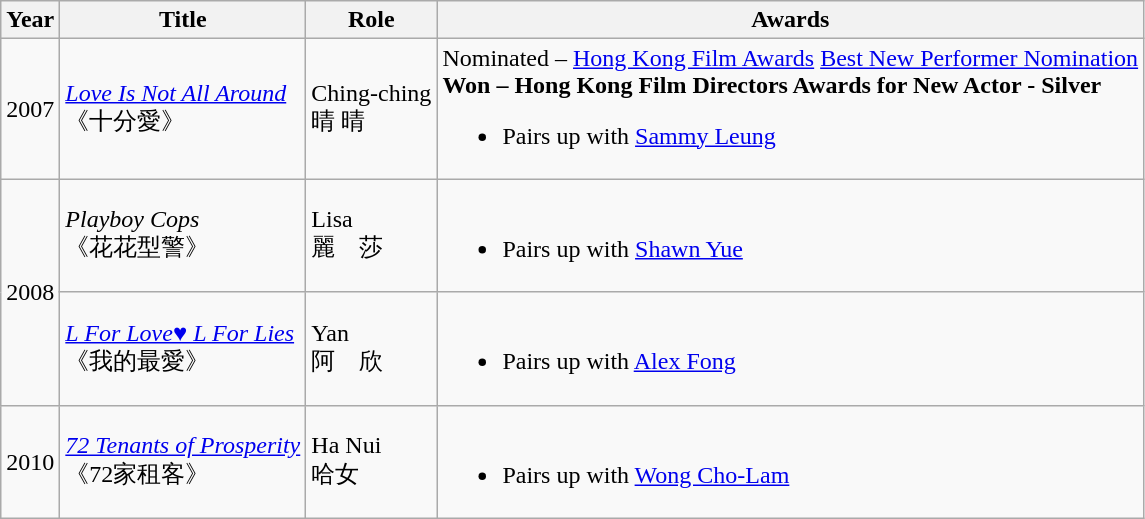<table class="wikitable">
<tr>
<th>Year</th>
<th>Title</th>
<th>Role</th>
<th>Awards</th>
</tr>
<tr>
<td>2007</td>
<td><em><a href='#'>Love Is Not All Around</a></em><br> 《十分愛》</td>
<td>Ching-ching<br> 晴 晴</td>
<td>Nominated – <a href='#'>Hong Kong Film Awards</a> <a href='#'>Best New Performer Nomination</a><br><strong>Won – Hong Kong Film Directors Awards for New Actor - Silver</strong><br><ul><li>Pairs up with <a href='#'>Sammy Leung</a></li></ul></td>
</tr>
<tr>
<td rowspan=2>2008</td>
<td><em>Playboy Cops</em><br> 《花花型警》</td>
<td>Lisa<br>麗　莎</td>
<td><br><ul><li>Pairs up with <a href='#'>Shawn Yue</a></li></ul></td>
</tr>
<tr>
<td><em><a href='#'>L For Love♥ L For Lies</a></em><br> 《我的最愛》</td>
<td>Yan<br> 阿　欣</td>
<td><br><ul><li>Pairs up with <a href='#'>Alex Fong</a></li></ul></td>
</tr>
<tr>
<td rowspan=1>2010</td>
<td><em><a href='#'>72 Tenants of Prosperity</a></em> <br> 《72家租客》</td>
<td>Ha Nui <br> 哈女</td>
<td><br><ul><li>Pairs up with <a href='#'>Wong Cho-Lam</a></li></ul></td>
</tr>
</table>
